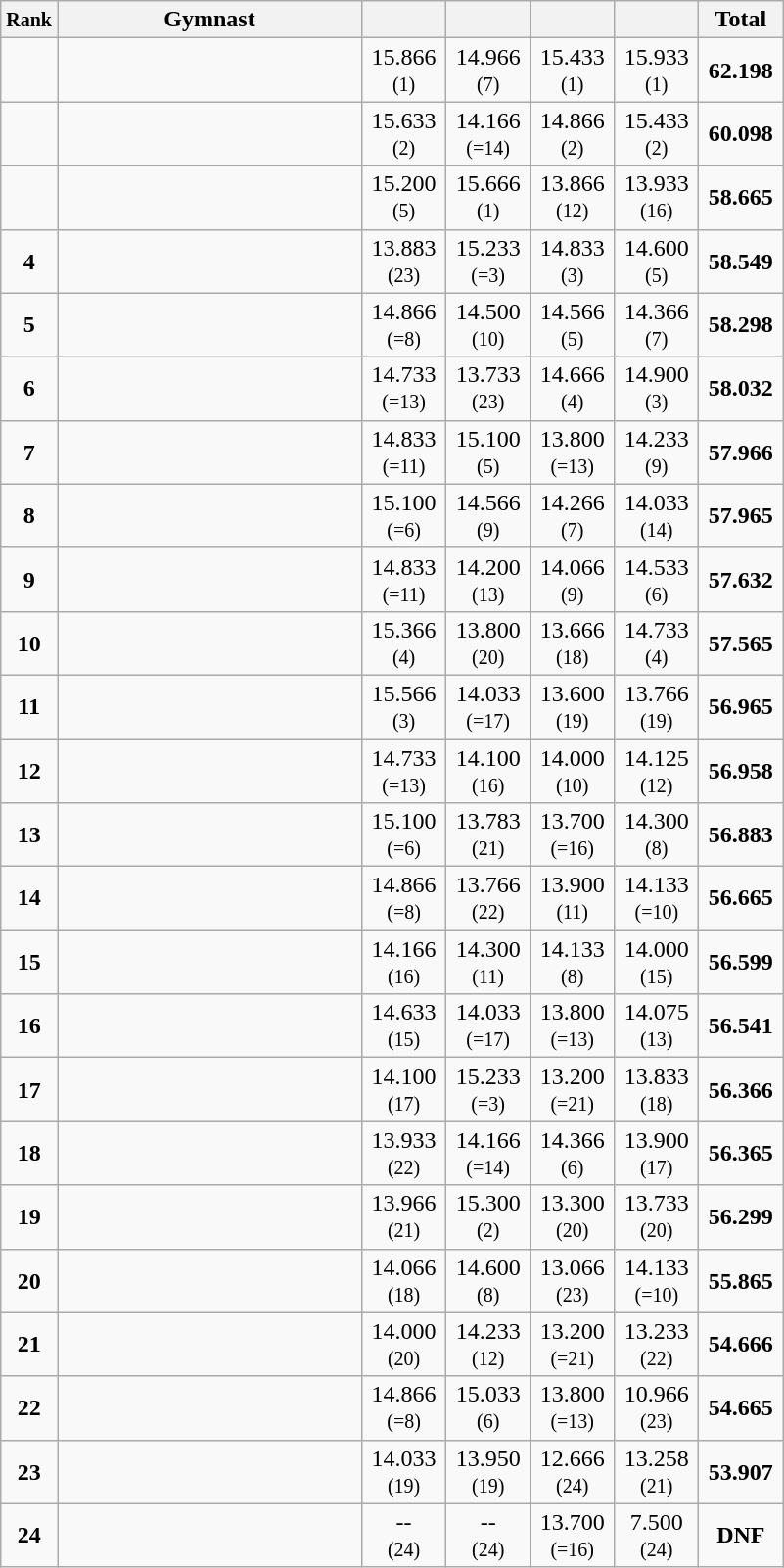<table class="wikitable sortable" style="text-align:center; font-size:100%">
<tr>
<th scope="col" style="width:15px;" data-sort-type="number"><small>Rank</small></th>
<th ! scope="col" style="width:200px;">Gymnast</th>
<th ! scope="col" style="width:50px;"></th>
<th ! scope="col" style="width:50px;"></th>
<th ! scope="col" style="width:50px;"></th>
<th ! scope="col" style="width:50px;"></th>
<th ! scope="col" style="width:50px;">Total</th>
</tr>
<tr>
<td scope="row" style="text-align:center"><strong></strong></td>
<td height="30" align="left"></td>
<td>15.866<br><small>(1)</small></td>
<td>14.966<br><small>(7)</small></td>
<td>15.433<br><small>(1)</small></td>
<td>15.933<br><small>(1)</small></td>
<td><strong>62.198</strong></td>
</tr>
<tr>
<td scope="row" style="text-align:center"><strong></strong></td>
<td height="30" align="left"></td>
<td>15.633<br><small>(2)</small></td>
<td>14.166<br><small>(=14)</small></td>
<td>14.866<br><small>(2)</small></td>
<td>15.433<br><small>(2)</small></td>
<td><strong>60.098</strong></td>
</tr>
<tr>
<td scope="row" style="text-align:center"><strong></strong></td>
<td height="30" align="left"></td>
<td>15.200<br><small>(5)</small></td>
<td>15.666<br><small>(1)</small></td>
<td>13.866<br><small>(12)</small></td>
<td>13.933<br><small>(16)</small></td>
<td><strong>58.665</strong></td>
</tr>
<tr>
<td scope="row" style="text-align:center"><strong>4</strong></td>
<td height="30" align="left"></td>
<td>13.883<br><small>(23)</small></td>
<td>15.233<br><small>(=3)</small></td>
<td>14.833<br><small>(3)</small></td>
<td>14.600<br><small>(5)</small></td>
<td><strong>58.549</strong></td>
</tr>
<tr>
<td scope="row" style="text-align:center"><strong>5</strong></td>
<td height="30" align="left"></td>
<td>14.866<br><small>(=8)</small></td>
<td>14.500<br><small>(10)</small></td>
<td>14.566<br><small>(5)</small></td>
<td>14.366<br><small>(7)</small></td>
<td><strong>58.298</strong></td>
</tr>
<tr>
<td scope="row" style="text-align:center"><strong>6</strong></td>
<td height="30" align="left"></td>
<td>14.733<br><small>(=13)</small></td>
<td>13.733<br><small>(23)</small></td>
<td>14.666<br><small>(4)</small></td>
<td>14.900<br><small>(3)</small></td>
<td><strong>58.032</strong></td>
</tr>
<tr>
<td scope="row" style="text-align:center"><strong>7</strong></td>
<td height="30" align="left"></td>
<td>14.833<br><small>(=11)</small></td>
<td>15.100<br><small>(5)</small></td>
<td>13.800<br><small>(=13)</small></td>
<td>14.233<br><small>(9)</small></td>
<td><strong>57.966</strong></td>
</tr>
<tr>
<td scope="row" style="text-align:center"><strong>8</strong></td>
<td height="30" align="left"></td>
<td>15.100<br><small>(=6)</small></td>
<td>14.566<br><small>(9)</small></td>
<td>14.266<br><small>(7)</small></td>
<td>14.033<br><small>(14)</small></td>
<td><strong>57.965</strong></td>
</tr>
<tr>
<td scope="row" style="text-align:center"><strong>9</strong></td>
<td height="30" align="left"></td>
<td>14.833<br><small>(=11)</small></td>
<td>14.200<br><small>(13)</small></td>
<td>14.066<br><small>(9)</small></td>
<td>14.533<br><small>(6)</small></td>
<td><strong>57.632</strong></td>
</tr>
<tr>
<td scope="row" style="text-align:center"><strong>10</strong></td>
<td height="30" align="left"></td>
<td>15.366<br><small>(4)</small></td>
<td>13.800<br><small>(20)</small></td>
<td>13.666<br><small>(18)</small></td>
<td>14.733<br><small>(4)</small></td>
<td><strong>57.565</strong></td>
</tr>
<tr>
<td scope="row" style="text-align:center"><strong>11</strong></td>
<td height="30" align="left"></td>
<td>15.566<br><small>(3)</small></td>
<td>14.033<br><small>(=17)</small></td>
<td>13.600<br><small>(19)</small></td>
<td>13.766<br><small>(19)</small></td>
<td><strong>56.965</strong></td>
</tr>
<tr>
<td scope="row" style="text-align:center"><strong>12</strong></td>
<td height="30" align="left"></td>
<td>14.733<br><small>(=13)</small></td>
<td>14.100<br><small>(16)</small></td>
<td>14.000<br><small>(10)</small></td>
<td>14.125<br><small>(12)</small></td>
<td><strong>56.958</strong></td>
</tr>
<tr>
<td scope="row" style="text-align:center"><strong>13</strong></td>
<td height="30" align="left"></td>
<td>15.100<br><small>(=6)</small></td>
<td>13.783<br><small>(21)</small></td>
<td>13.700<br><small>(=16)</small></td>
<td>14.300<br><small>(8)</small></td>
<td><strong>56.883</strong></td>
</tr>
<tr>
<td scope="row" style="text-align:center"><strong>14</strong></td>
<td height="30" align="left"></td>
<td>14.866<br><small>(=8)</small></td>
<td>13.766<br><small>(22)</small></td>
<td>13.900<br><small>(11)</small></td>
<td>14.133<br><small>(=10)</small></td>
<td><strong>56.665</strong></td>
</tr>
<tr>
<td scope="row" style="text-align:center"><strong>15</strong></td>
<td height="30" align="left"></td>
<td>14.166<br><small>(16)</small></td>
<td>14.300<br><small>(11)</small></td>
<td>14.133<br><small>(8)</small></td>
<td>14.000<br><small>(15)</small></td>
<td><strong>56.599</strong></td>
</tr>
<tr>
<td scope="row" style="text-align:center"><strong>16</strong></td>
<td height="30" align="left"></td>
<td>14.633<br><small>(15)</small></td>
<td>14.033<br><small>(=17)</small></td>
<td>13.800<br><small>(=13)</small></td>
<td>14.075<br><small>(13)</small></td>
<td><strong>56.541</strong></td>
</tr>
<tr>
<td scope="row" style="text-align:center"><strong>17</strong></td>
<td height="30" align="left"></td>
<td>14.100<br><small>(17)</small></td>
<td>15.233<br><small>(=3)</small></td>
<td>13.200<br><small>(=21)</small></td>
<td>13.833<br><small>(18)</small></td>
<td><strong>56.366</strong></td>
</tr>
<tr>
<td scope="row" style="text-align:center"><strong>18</strong></td>
<td height="30" align="left"></td>
<td>13.933<br><small>(22)</small></td>
<td>14.166<br><small>(=14)</small></td>
<td>14.366<br><small>(6)</small></td>
<td>13.900<br><small>(17)</small></td>
<td><strong>56.365</strong></td>
</tr>
<tr>
<td scope="row" style="text-align:center"><strong>19</strong></td>
<td height="30" align="left"></td>
<td>13.966<br><small>(21)</small></td>
<td>15.300<br><small>(2)</small></td>
<td>13.300<br><small>(20)</small></td>
<td>13.733<br><small>(20)</small></td>
<td><strong>56.299</strong></td>
</tr>
<tr>
<td scope="row" style="text-align:center"><strong>20</strong></td>
<td height="30" align="left"></td>
<td>14.066<br><small>(18)</small></td>
<td>14.600<br><small>(8)</small></td>
<td>13.066<br><small>(23)</small></td>
<td>14.133<br><small>(=10)</small></td>
<td><strong>55.865</strong></td>
</tr>
<tr>
<td scope="row" style="text-align:center"><strong>21</strong></td>
<td height="30" align="left"></td>
<td>14.000<br><small>(20)</small></td>
<td>14.233<br><small>(12)</small></td>
<td>13.200<br><small>(=21)</small></td>
<td>13.233<br><small>(22)</small></td>
<td><strong>54.666</strong></td>
</tr>
<tr>
<td scope="row" style="text-align:center"><strong>22</strong></td>
<td height="30" align="left"></td>
<td>14.866<br><small>(=8)</small></td>
<td>15.033<br><small>(6)</small></td>
<td>13.800<br><small>(=13)</small></td>
<td>10.966<br><small>(23)</small></td>
<td><strong>54.665</strong></td>
</tr>
<tr>
<td scope="row" style="text-align:center"><strong>23</strong></td>
<td height="30" align="left"></td>
<td>14.033<br><small>(19)</small></td>
<td>13.950<br><small>(19)</small></td>
<td>12.666<br><small>(24)</small></td>
<td>13.258<br><small>(21)</small></td>
<td><strong>53.907</strong></td>
</tr>
<tr>
<td scope="row" style="text-align:center"><strong>24</strong></td>
<td height="30" align="left"></td>
<td>--<br><small>(24)</small></td>
<td>--<br><small>(24)</small></td>
<td>13.700<br><small>(=16)</small></td>
<td>7.500<br><small>(24)</small></td>
<td><strong>DNF</strong></td>
</tr>
</table>
